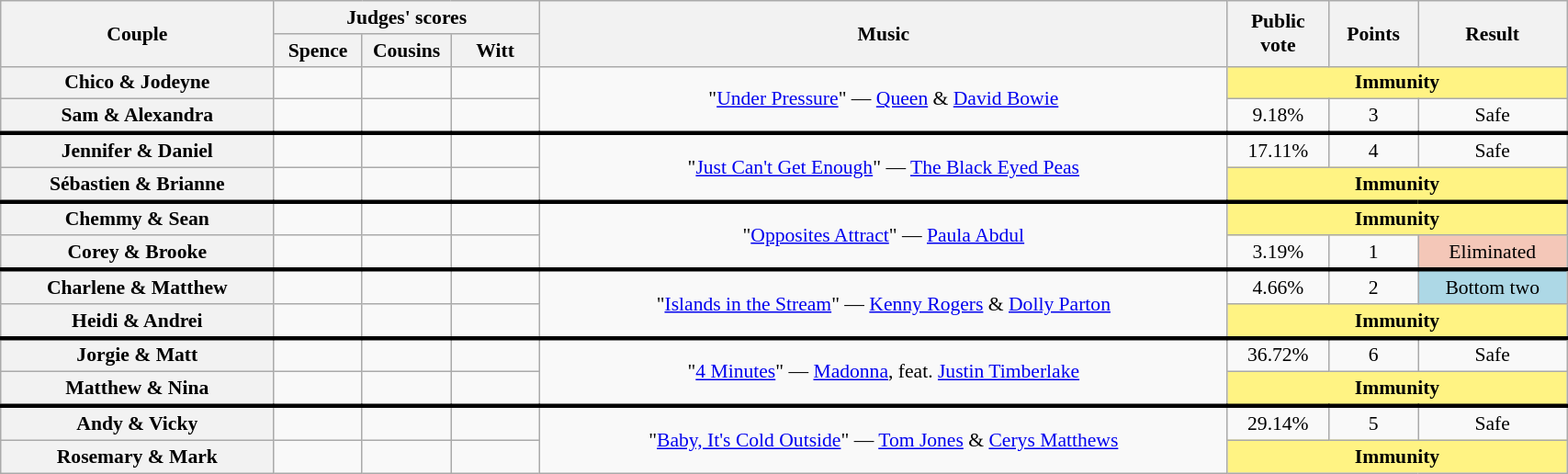<table class="wikitable unsortable" style="text-align:center; font-size:90%; width:90%">
<tr>
<th scope="col" rowspan=2>Couple</th>
<th scope="col" colspan=3>Judges' scores</th>
<th scope="col" rowspan=2>Music</th>
<th scope="col" rowspan=2>Public<br>vote</th>
<th scope="col" rowspan=2>Points</th>
<th scope="col" rowspan=2>Result</th>
</tr>
<tr>
<th style="width:4em;">Spence</th>
<th style="width:4em;">Cousins</th>
<th style="width:4em;">Witt</th>
</tr>
<tr>
<th scope="row">Chico & Jodeyne</th>
<td></td>
<td></td>
<td></td>
<td rowspan="2" scope="row">"<a href='#'>Under Pressure</a>" — <a href='#'>Queen</a> & <a href='#'>David Bowie</a></td>
<td colspan="3" bgcolor="fff383"><strong>Immunity</strong></td>
</tr>
<tr>
<th scope="row">Sam & Alexandra</th>
<td></td>
<td></td>
<td></td>
<td>9.18%</td>
<td>3</td>
<td>Safe</td>
</tr>
<tr style="border-top:3px solid">
<th scope="row">Jennifer & Daniel</th>
<td></td>
<td></td>
<td></td>
<td rowspan="2" scope="row">"<a href='#'>Just Can't Get Enough</a>" — <a href='#'>The Black Eyed Peas</a></td>
<td>17.11%</td>
<td>4</td>
<td>Safe</td>
</tr>
<tr>
<th scope="row">Sébastien & Brianne</th>
<td></td>
<td></td>
<td></td>
<td colspan="3" bgcolor="fff383"><strong>Immunity</strong></td>
</tr>
<tr style="border-top:3px solid">
<th scope="row">Chemmy & Sean</th>
<td></td>
<td></td>
<td></td>
<td rowspan="2" scope="row">"<a href='#'>Opposites Attract</a>" — <a href='#'>Paula Abdul</a></td>
<td colspan="3" bgcolor="fff383"><strong>Immunity</strong></td>
</tr>
<tr>
<th scope="row">Corey & Brooke</th>
<td></td>
<td></td>
<td></td>
<td>3.19%</td>
<td>1</td>
<td bgcolor=f4c7b8>Eliminated</td>
</tr>
<tr style="border-top:3px solid">
<th scope="row">Charlene & Matthew</th>
<td></td>
<td></td>
<td></td>
<td rowspan="2" scope="row">"<a href='#'>Islands in the Stream</a>" — <a href='#'>Kenny Rogers</a> & <a href='#'>Dolly Parton</a></td>
<td>4.66%</td>
<td>2</td>
<td bgcolor=lightblue>Bottom two</td>
</tr>
<tr>
<th scope="row">Heidi & Andrei</th>
<td></td>
<td></td>
<td></td>
<td colspan="3" bgcolor="fff383"><strong>Immunity</strong></td>
</tr>
<tr style="border-top:3px solid">
<th scope="row">Jorgie & Matt</th>
<td></td>
<td></td>
<td></td>
<td rowspan="2" scope="row">"<a href='#'>4 Minutes</a>" — <a href='#'>Madonna</a>, feat. <a href='#'>Justin Timberlake</a></td>
<td>36.72%</td>
<td>6</td>
<td>Safe</td>
</tr>
<tr>
<th scope="row">Matthew & Nina</th>
<td></td>
<td></td>
<td></td>
<td colspan="3" bgcolor="fff383"><strong>Immunity</strong></td>
</tr>
<tr style="border-top:3px solid">
<th scope="row">Andy & Vicky</th>
<td></td>
<td></td>
<td></td>
<td rowspan="2" scope="row">"<a href='#'>Baby, It's Cold Outside</a>" — <a href='#'>Tom Jones</a> & <a href='#'>Cerys Matthews</a></td>
<td>29.14%</td>
<td>5</td>
<td>Safe</td>
</tr>
<tr>
<th scope="row">Rosemary & Mark</th>
<td></td>
<td></td>
<td></td>
<td colspan="3" bgcolor="fff383"><strong>Immunity</strong></td>
</tr>
</table>
